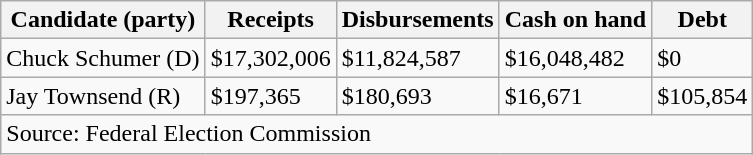<table class="wikitable sortable">
<tr>
<th>Candidate (party)</th>
<th>Receipts</th>
<th>Disbursements</th>
<th>Cash on hand</th>
<th>Debt</th>
</tr>
<tr>
<td>Chuck Schumer (D)</td>
<td>$17,302,006</td>
<td>$11,824,587</td>
<td>$16,048,482</td>
<td>$0</td>
</tr>
<tr>
<td>Jay Townsend (R)</td>
<td>$197,365</td>
<td>$180,693</td>
<td>$16,671</td>
<td>$105,854</td>
</tr>
<tr>
<td colspan=5>Source: Federal Election Commission</td>
</tr>
</table>
